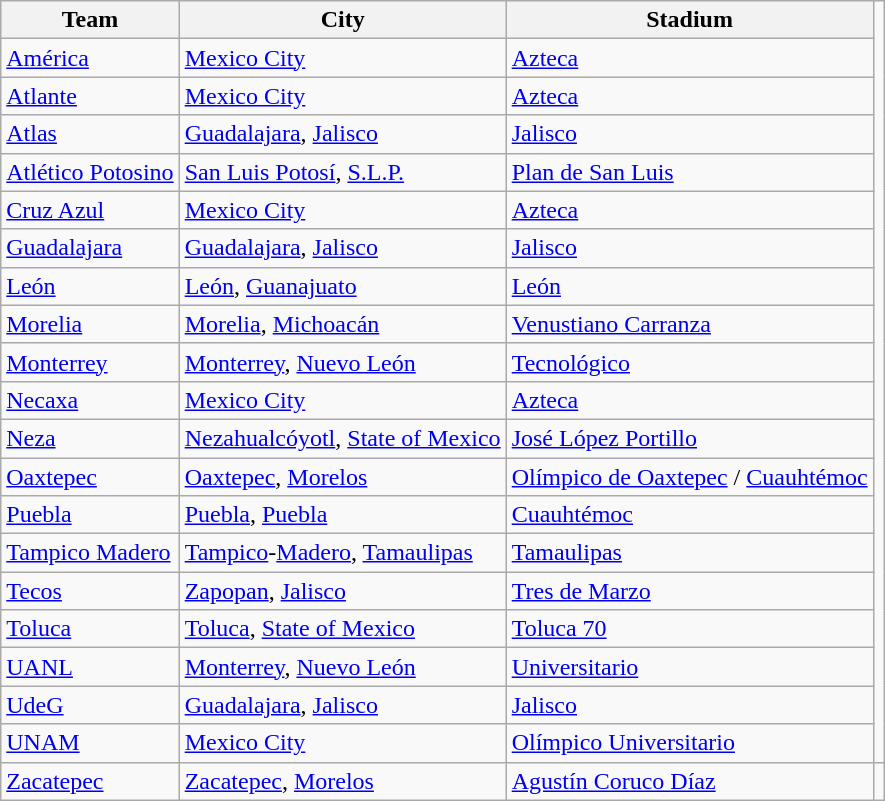<table class="wikitable" class="toccolours sortable">
<tr>
<th>Team</th>
<th>City</th>
<th>Stadium</th>
</tr>
<tr>
<td><a href='#'>América</a></td>
<td><a href='#'>Mexico City</a></td>
<td><a href='#'>Azteca</a></td>
</tr>
<tr>
<td><a href='#'>Atlante</a></td>
<td><a href='#'>Mexico City</a></td>
<td><a href='#'>Azteca</a></td>
</tr>
<tr>
<td><a href='#'>Atlas</a></td>
<td><a href='#'>Guadalajara</a>, <a href='#'>Jalisco</a></td>
<td><a href='#'>Jalisco</a></td>
</tr>
<tr>
<td><a href='#'>Atlético Potosino</a></td>
<td><a href='#'>San Luis Potosí</a>, <a href='#'>S.L.P.</a></td>
<td><a href='#'>Plan de San Luis</a></td>
</tr>
<tr>
<td><a href='#'>Cruz Azul</a></td>
<td><a href='#'>Mexico City</a></td>
<td><a href='#'>Azteca</a></td>
</tr>
<tr>
<td><a href='#'>Guadalajara</a></td>
<td><a href='#'>Guadalajara</a>, <a href='#'>Jalisco</a></td>
<td><a href='#'>Jalisco</a></td>
</tr>
<tr>
<td><a href='#'>León</a></td>
<td><a href='#'>León</a>, <a href='#'>Guanajuato</a></td>
<td><a href='#'>León</a></td>
</tr>
<tr>
<td><a href='#'>Morelia</a></td>
<td><a href='#'>Morelia</a>, <a href='#'>Michoacán</a></td>
<td><a href='#'>Venustiano Carranza</a></td>
</tr>
<tr>
<td><a href='#'>Monterrey</a></td>
<td><a href='#'>Monterrey</a>, <a href='#'>Nuevo León</a></td>
<td><a href='#'>Tecnológico</a></td>
</tr>
<tr>
<td><a href='#'>Necaxa</a></td>
<td><a href='#'>Mexico City</a></td>
<td><a href='#'>Azteca</a></td>
</tr>
<tr>
<td><a href='#'>Neza</a></td>
<td><a href='#'>Nezahualcóyotl</a>, <a href='#'>State of Mexico</a></td>
<td><a href='#'>José López Portillo</a></td>
</tr>
<tr>
<td><a href='#'>Oaxtepec</a></td>
<td><a href='#'>Oaxtepec</a>, <a href='#'>Morelos</a></td>
<td><a href='#'>Olímpico de Oaxtepec</a> / <a href='#'>Cuauhtémoc</a></td>
</tr>
<tr>
<td><a href='#'>Puebla</a></td>
<td><a href='#'>Puebla</a>, <a href='#'>Puebla</a></td>
<td><a href='#'>Cuauhtémoc</a></td>
</tr>
<tr>
<td><a href='#'>Tampico Madero</a></td>
<td><a href='#'>Tampico</a>-<a href='#'>Madero</a>, <a href='#'>Tamaulipas</a></td>
<td><a href='#'>Tamaulipas</a></td>
</tr>
<tr>
<td><a href='#'>Tecos</a></td>
<td><a href='#'>Zapopan</a>, <a href='#'>Jalisco</a></td>
<td><a href='#'>Tres de Marzo</a></td>
</tr>
<tr>
<td><a href='#'>Toluca</a></td>
<td><a href='#'>Toluca</a>, <a href='#'>State of Mexico</a></td>
<td><a href='#'>Toluca 70</a></td>
</tr>
<tr>
<td><a href='#'>UANL</a></td>
<td><a href='#'>Monterrey</a>, <a href='#'>Nuevo León</a></td>
<td><a href='#'>Universitario</a></td>
</tr>
<tr>
<td><a href='#'>UdeG</a></td>
<td><a href='#'>Guadalajara</a>, <a href='#'>Jalisco</a></td>
<td><a href='#'>Jalisco</a></td>
</tr>
<tr>
<td><a href='#'>UNAM</a></td>
<td><a href='#'>Mexico City</a></td>
<td><a href='#'>Olímpico Universitario</a></td>
</tr>
<tr>
<td><a href='#'>Zacatepec</a></td>
<td><a href='#'>Zacatepec</a>, <a href='#'>Morelos</a></td>
<td><a href='#'>Agustín Coruco Díaz</a></td>
<td></td>
</tr>
</table>
